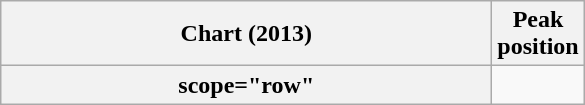<table class="wikitable plainrowheaders" style="text-align:center;">
<tr>
<th scope="col" style="width:20em;">Chart (2013)</th>
<th scope="col">Peak<br>position</th>
</tr>
<tr>
<th>scope="row" </th>
</tr>
</table>
